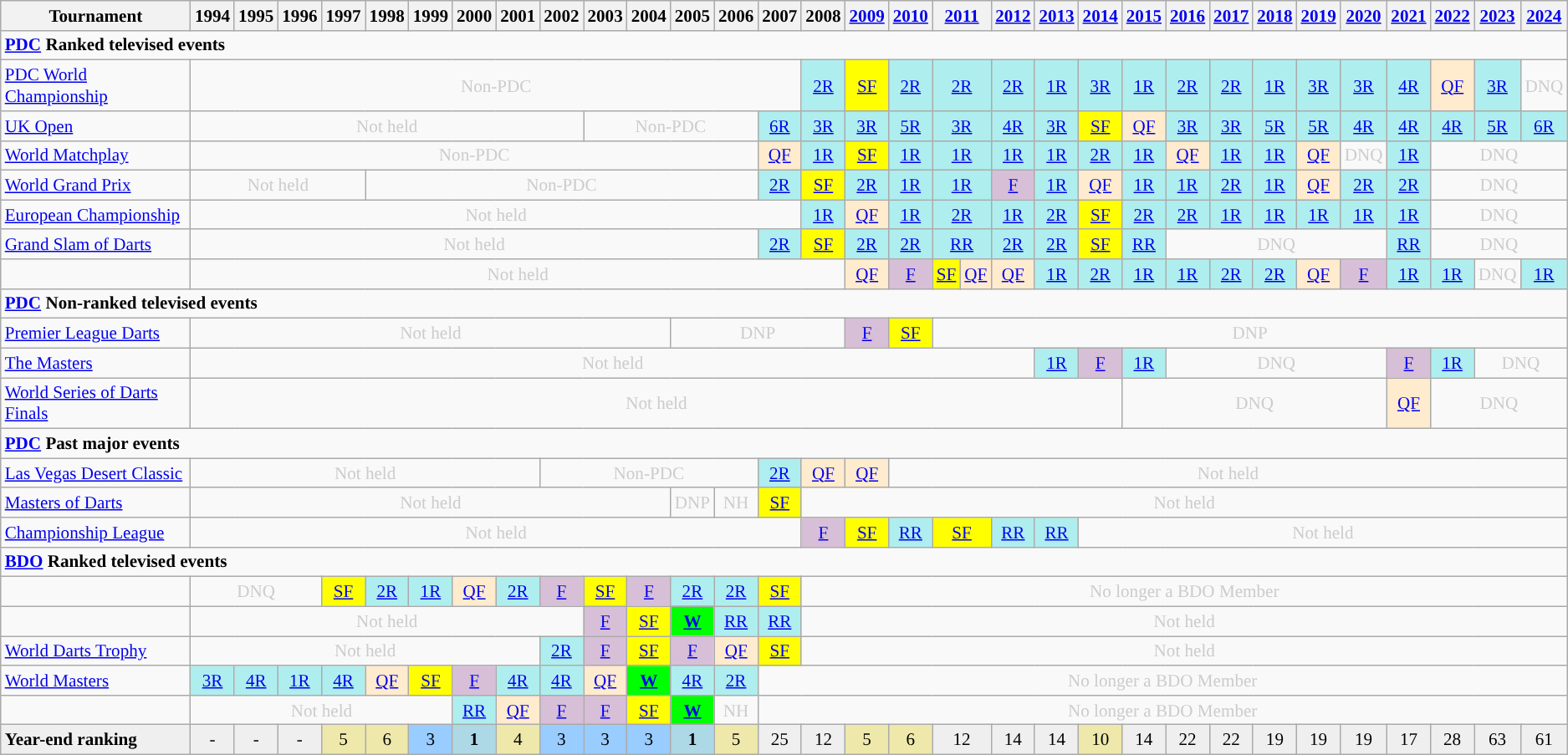<table class=wikitable style=text-align:center;font-size:88%>
<tr>
<th>Tournament</th>
<th>1994</th>
<th>1995</th>
<th>1996</th>
<th>1997</th>
<th>1998</th>
<th>1999</th>
<th>2000</th>
<th>2001</th>
<th>2002</th>
<th>2003</th>
<th>2004</th>
<th>2005</th>
<th>2006</th>
<th>2007</th>
<th>2008</th>
<th><a href='#'>2009</a></th>
<th><a href='#'>2010</a></th>
<th colspan="2"><a href='#'>2011</a></th>
<th><a href='#'>2012</a></th>
<th><a href='#'>2013</a></th>
<th><a href='#'>2014</a></th>
<th><a href='#'>2015</a></th>
<th><a href='#'>2016</a></th>
<th><a href='#'>2017</a></th>
<th><a href='#'>2018</a></th>
<th><a href='#'>2019</a></th>
<th><a href='#'>2020</a></th>
<th><a href='#'>2021</a></th>
<th><a href='#'>2022</a></th>
<th><a href='#'>2023</a></th>
<th><a href='#'>2024</a></th>
</tr>
<tr>
<td colspan="33" align="left"><strong><a href='#'>PDC</a> Ranked televised events</strong></td>
</tr>
<tr>
<td align=left><a href='#'>PDC World Championship</a></td>
<td colspan="14" style="text-align:center; color:#ccc;">Non-PDC</td>
<td style="text-align:center; background:#afeeee;"><a href='#'>2R</a></td>
<td style="text-align:center; background:yellow;"><a href='#'>SF</a></td>
<td style="text-align:center; background:#afeeee;"><a href='#'>2R</a></td>
<td style="text-align:center; background:#afeeee;" colspan="2"><a href='#'>2R</a></td>
<td style="text-align:center; background:#afeeee;"><a href='#'>2R</a></td>
<td style="text-align:center; background:#afeeee;"><a href='#'>1R</a></td>
<td style="text-align:center; background:#afeeee;"><a href='#'>3R</a></td>
<td style="text-align:center; background:#afeeee;"><a href='#'>1R</a></td>
<td style="text-align:center; background:#afeeee;"><a href='#'>2R</a></td>
<td style="text-align:center; background:#afeeee;"><a href='#'>2R</a></td>
<td style="text-align:center; background:#afeeee;"><a href='#'>1R</a></td>
<td style="text-align:center; background:#afeeee;"><a href='#'>3R</a></td>
<td style="text-align:center; background:#afeeee;"><a href='#'>3R</a></td>
<td style="text-align:center; background:#afeeee;"><a href='#'>4R</a></td>
<td style="text-align:center; background:#ffebcd;"><a href='#'>QF</a></td>
<td style="text-align:center; background:#afeeee;"><a href='#'>3R</a></td>
<td style="text-align:center; color:#ccc;">DNQ</td>
</tr>
<tr>
<td align=left><a href='#'>UK Open</a></td>
<td colspan="9" style="text-align:center; color:#ccc;">Not held</td>
<td colspan="4" style="text-align:center; color:#ccc;">Non-PDC</td>
<td style="text-align:center; background:#afeeee;"><a href='#'>6R</a></td>
<td style="text-align:center; background:#afeeee;"><a href='#'>3R</a></td>
<td style="text-align:center; background:#afeeee;"><a href='#'>3R</a></td>
<td style="text-align:center; background:#afeeee;"><a href='#'>5R</a></td>
<td style="text-align:center; background:#afeeee;" colspan="2"><a href='#'>3R</a></td>
<td style="text-align:center; background:#afeeee;"><a href='#'>4R</a></td>
<td style="text-align:center; background:#afeeee;"><a href='#'>3R</a></td>
<td style="text-align:center; background:yellow;"><a href='#'>SF</a></td>
<td style="text-align:center; background:#ffebcd;"><a href='#'>QF</a></td>
<td style="text-align:center; background:#afeeee;"><a href='#'>3R</a></td>
<td style="text-align:center; background:#afeeee;"><a href='#'>3R</a></td>
<td style="text-align:center; background:#afeeee;"><a href='#'>5R</a></td>
<td style="text-align:center; background:#afeeee;"><a href='#'>5R</a></td>
<td style="text-align:center; background:#afeeee;"><a href='#'>4R</a></td>
<td style="text-align:center; background:#afeeee;"><a href='#'>4R</a></td>
<td style="text-align:center; background:#afeeee;"><a href='#'>4R</a></td>
<td style="text-align:center; background:#afeeee;"><a href='#'>5R</a></td>
<td style="text-align:center; background:#afeeee;"><a href='#'>6R</a></td>
</tr>
<tr>
<td align=left><a href='#'>World Matchplay</a></td>
<td colspan="13" style="text-align:center; color:#ccc;">Non-PDC</td>
<td style="text-align:center; background:#ffebcd;"><a href='#'>QF</a></td>
<td style="text-align:center; background:#afeeee;"><a href='#'>1R</a></td>
<td style="text-align:center; background:yellow;"><a href='#'>SF</a></td>
<td style="text-align:center; background:#afeeee;"><a href='#'>1R</a></td>
<td style="text-align:center; background:#afeeee;" colspan="2"><a href='#'>1R</a></td>
<td style="text-align:center; background:#afeeee;"><a href='#'>1R</a></td>
<td style="text-align:center; background:#afeeee;"><a href='#'>1R</a></td>
<td style="text-align:center; background:#afeeee;"><a href='#'>2R</a></td>
<td style="text-align:center; background:#afeeee;"><a href='#'>1R</a></td>
<td style="text-align:center; background:#ffebcd;"><a href='#'>QF</a></td>
<td style="text-align:center; background:#afeeee;"><a href='#'>1R</a></td>
<td style="text-align:center; background:#afeeee;"><a href='#'>1R</a></td>
<td style="text-align:center; background:#ffebcd;"><a href='#'>QF</a></td>
<td style="text-align:center; color:#ccc;">DNQ</td>
<td style="text-align:center; background:#afeeee;"><a href='#'>1R</a></td>
<td colspan="3" style="text-align:center; color:#ccc;">DNQ</td>
</tr>
<tr>
<td align=left><a href='#'>World Grand Prix</a></td>
<td colspan="4" style="text-align:center; color:#ccc;">Not held</td>
<td colspan="9" style="text-align:center; color:#ccc;">Non-PDC</td>
<td style="text-align:center; background:#afeeee;"><a href='#'>2R</a></td>
<td style="text-align:center; background:yellow;"><a href='#'>SF</a></td>
<td style="text-align:center; background:#afeeee;"><a href='#'>2R</a></td>
<td style="text-align:center; background:#afeeee;"><a href='#'>1R</a></td>
<td style="text-align:center; background:#afeeee;" colspan="2"><a href='#'>1R</a></td>
<td style="text-align:center; background:thistle;"><a href='#'>F</a></td>
<td style="text-align:center; background:#afeeee;"><a href='#'>1R</a></td>
<td style="text-align:center; background:#ffebcd;"><a href='#'>QF</a></td>
<td style="text-align:center; background:#afeeee;"><a href='#'>1R</a></td>
<td style="text-align:center; background:#afeeee;"><a href='#'>1R</a></td>
<td style="text-align:center; background:#afeeee;"><a href='#'>2R</a></td>
<td style="text-align:center; background:#afeeee;"><a href='#'>1R</a></td>
<td style="text-align:center; background:#ffebcd;"><a href='#'>QF</a></td>
<td style="text-align:center; background:#afeeee;"><a href='#'>2R</a></td>
<td style="text-align:center; background:#afeeee;"><a href='#'>2R</a></td>
<td colspan="3" style="text-align:center; color:#ccc;">DNQ</td>
</tr>
<tr>
<td align=left><a href='#'>European Championship</a></td>
<td colspan="14" style="text-align:center; color:#ccc;">Not held</td>
<td style="text-align:center; background:#afeeee;"><a href='#'>1R</a></td>
<td style="text-align:center; background:#ffebcd;"><a href='#'>QF</a></td>
<td style="text-align:center; background:#afeeee;"><a href='#'>1R</a></td>
<td style="text-align:center; background:#afeeee;" colspan="2"><a href='#'>2R</a></td>
<td style="text-align:center; background:#afeeee;"><a href='#'>1R</a></td>
<td style="text-align:center; background:#afeeee;"><a href='#'>2R</a></td>
<td style="text-align:center; background:yellow;"><a href='#'>SF</a></td>
<td style="text-align:center; background:#afeeee;"><a href='#'>2R</a></td>
<td style="text-align:center; background:#afeeee;"><a href='#'>2R</a></td>
<td style="text-align:center; background:#afeeee;"><a href='#'>1R</a></td>
<td style="text-align:center; background:#afeeee;"><a href='#'>1R</a></td>
<td style="text-align:center; background:#afeeee;"><a href='#'>1R</a></td>
<td style="text-align:center; background:#afeeee;"><a href='#'>1R</a></td>
<td style="text-align:center; background:#afeeee;"><a href='#'>1R</a></td>
<td colspan="3" style="text-align:center; color:#ccc;">DNQ</td>
</tr>
<tr>
<td align=left><a href='#'>Grand Slam of Darts</a></td>
<td colspan="13" style="text-align:center; color:#ccc;">Not held</td>
<td style="text-align:center; background:#afeeee;"><a href='#'>2R</a></td>
<td style="text-align:center; background:yellow;"><a href='#'>SF</a></td>
<td style="text-align:center; background:#afeeee;"><a href='#'>2R</a></td>
<td style="text-align:center; background:#afeeee;"><a href='#'>2R</a></td>
<td style="text-align:center; background:#afeeee;" colspan="2"><a href='#'>RR</a></td>
<td style="text-align:center; background:#afeeee;"><a href='#'>2R</a></td>
<td style="text-align:center; background:#afeeee;"><a href='#'>2R</a></td>
<td style="text-align:center; background:yellow;"><a href='#'>SF</a></td>
<td style="text-align:center; background:#afeeee;"><a href='#'>RR</a></td>
<td colspan="5" style="text-align:center; color:#ccc;">DNQ</td>
<td style="text-align:center; background:#afeeee;"><a href='#'>RR</a></td>
<td colspan="3" style="text-align:center; color:#ccc;">DNQ</td>
</tr>
<tr>
<td align=left></td>
<td colspan="15" style="text-align:center; color:#ccc;">Not held</td>
<td style="text-align:center; background:#ffebcd;"><a href='#'>QF</a></td>
<td style="text-align:center; background:thistle;"><a href='#'>F</a></td>
<td style="text-align:center; background:yellow;"><a href='#'>SF</a></td>
<td style="text-align:center; background:#ffebcd;"><a href='#'>QF</a></td>
<td style="text-align:center; background:#ffebcd;"><a href='#'>QF</a></td>
<td style="text-align:center; background:#afeeee;"><a href='#'>1R</a></td>
<td style="text-align:center; background:#afeeee;"><a href='#'>2R</a></td>
<td style="text-align:center; background:#afeeee;"><a href='#'>1R</a></td>
<td style="text-align:center; background:#afeeee;"><a href='#'>1R</a></td>
<td style="text-align:center; background:#afeeee;"><a href='#'>2R</a></td>
<td style="text-align:center; background:#afeeee;"><a href='#'>2R</a></td>
<td style="text-align:center; background:#ffebcd;"><a href='#'>QF</a></td>
<td style="text-align:center; background:thistle;"><a href='#'>F</a></td>
<td style="text-align:center; background:#afeeee;"><a href='#'>1R</a></td>
<td style="text-align:center; background:#afeeee;"><a href='#'>1R</a></td>
<td style="text-align:center; color:#ccc;">DNQ</td>
<td style="text-align:center; background:#afeeee;"><a href='#'>1R</a></td>
</tr>
<tr>
<td colspan="33" align="left"><strong><a href='#'>PDC</a> Non-ranked televised events</strong></td>
</tr>
<tr>
<td align=left><a href='#'>Premier League Darts</a></td>
<td colspan="11" style="text-align:center; color:#ccc;">Not held</td>
<td colspan="4" style="text-align:center; color:#ccc;">DNP</td>
<td style="text-align:center; background:thistle;"><a href='#'>F</a></td>
<td style="text-align:center; background:yellow;"><a href='#'>SF</a></td>
<td colspan="15" style="text-align:center; color:#ccc;">DNP</td>
</tr>
<tr>
<td align=left><a href='#'>The Masters</a></td>
<td colspan="20" style="text-align:center; color:#ccc;">Not held</td>
<td style="text-align:center; background:#afeeee;"><a href='#'>1R</a></td>
<td style="text-align:center; background:thistle;"><a href='#'>F</a></td>
<td style="text-align:center; background:#afeeee;"><a href='#'>1R</a></td>
<td colspan="5" style="text-align:center; color:#ccc;">DNQ</td>
<td style="text-align:center; background:thistle;"><a href='#'>F</a></td>
<td style="text-align:center; background:#afeeee;"><a href='#'>1R</a></td>
<td colspan="2" style="text-align:center; color:#ccc;">DNQ</td>
</tr>
<tr>
<td align=left><a href='#'>World Series of Darts Finals</a></td>
<td colspan="22" style="text-align:center; color:#ccc;">Not held</td>
<td colspan="6" style="text-align:center; color:#ccc;">DNQ</td>
<td style="text-align:center; background:#ffebcd;"><a href='#'>QF</a></td>
<td colspan="3" style="text-align:center; color:#ccc;">DNQ</td>
</tr>
<tr>
<td colspan="35" align="left"><strong><a href='#'>PDC</a> Past major events</strong></td>
</tr>
<tr>
<td align=left><a href='#'>Las Vegas Desert Classic</a></td>
<td colspan="8" style="text-align:center; color:#ccc;">Not held</td>
<td colspan="5" style="text-align:center; color:#ccc;">Non-PDC</td>
<td style="text-align:center; background:#afeeee;"><a href='#'>2R</a></td>
<td style="text-align:center; background:#ffebcd;"><a href='#'>QF</a></td>
<td style="text-align:center; background:#ffebcd;"><a href='#'>QF</a></td>
<td colspan="16" style="text-align:center; color:#ccc;">Not held</td>
</tr>
<tr>
<td align=left><a href='#'>Masters of Darts</a></td>
<td colspan="11" style="text-align:center; color:#ccc;">Not held</td>
<td style="text-align:center; color:#ccc;">DNP</td>
<td style="text-align:center; color:#ccc;">NH</td>
<td style="text-align:center; background:yellow;"><a href='#'>SF</a></td>
<td colspan="18" style="text-align:center; color:#ccc;">Not held</td>
</tr>
<tr>
<td align=left><a href='#'>Championship League</a></td>
<td colspan="14" style="text-align:center; color:#ccc;">Not held</td>
<td style="text-align:center; background:thistle;"><a href='#'>F</a></td>
<td style="text-align:center; background:yellow;"><a href='#'>SF</a></td>
<td style="text-align:center; background:#afeeee;"><a href='#'>RR</a></td>
<td style="text-align:center; background:yellow;" colspan="2"><a href='#'>SF</a></td>
<td style="text-align:center; background:#afeeee;"><a href='#'>RR</a></td>
<td style="text-align:center; background:#afeeee;"><a href='#'>RR</a></td>
<td colspan="11" style="text-align:center; color:#ccc;">Not held</td>
</tr>
<tr>
<td colspan="33" align="left"><strong><a href='#'>BDO</a> Ranked televised events</strong></td>
</tr>
<tr>
<td align=left></td>
<td colspan="3" style="text-align:center; color:#ccc;">DNQ</td>
<td style="text-align:center; background:yellow;"><a href='#'>SF</a></td>
<td style="text-align:center; background:#afeeee;"><a href='#'>2R</a></td>
<td style="text-align:center; background:#afeeee;"><a href='#'>1R</a></td>
<td style="text-align:center; background:#ffebcd;"><a href='#'>QF</a></td>
<td style="text-align:center; background:#afeeee;"><a href='#'>2R</a></td>
<td style="text-align:center; background:thistle;"><a href='#'>F</a></td>
<td style="text-align:center; background:yellow;"><a href='#'>SF</a></td>
<td style="text-align:center; background:thistle;"><a href='#'>F</a></td>
<td style="text-align:center; background:#afeeee;"><a href='#'>2R</a></td>
<td style="text-align:center; background:#afeeee;"><a href='#'>2R</a></td>
<td style="text-align:center; background:yellow;"><a href='#'>SF</a></td>
<td colspan="18" style="text-align:center; color:#ccc;">No longer a BDO Member</td>
</tr>
<tr>
<td align=left></td>
<td colspan="9" style="text-align:center; color:#ccc;">Not held</td>
<td style="text-align:center; background:thistle;"><a href='#'>F</a></td>
<td style="text-align:center; background:yellow;"><a href='#'>SF</a></td>
<td style="text-align:center; background:lime;"><strong><a href='#'>W</a></strong></td>
<td style="text-align:center; background:#afeeee;"><a href='#'>RR</a></td>
<td style="text-align:center; background:#afeeee;"><a href='#'>RR</a></td>
<td colspan="18" style="text-align:center; color:#ccc;">Not held</td>
</tr>
<tr>
<td align=left><a href='#'>World Darts Trophy</a></td>
<td colspan="8" style="text-align:center; color:#ccc;">Not held</td>
<td style="text-align:center; background:#afeeee;"><a href='#'>2R</a></td>
<td style="text-align:center; background:thistle;"><a href='#'>F</a></td>
<td style="text-align:center; background:yellow;"><a href='#'>SF</a></td>
<td style="text-align:center; background:thistle;"><a href='#'>F</a></td>
<td style="text-align:center; background:#ffebcd;"><a href='#'>QF</a></td>
<td style="text-align:center; background:yellow;"><a href='#'>SF</a></td>
<td colspan="18" style="text-align:center; color:#ccc;">Not held</td>
</tr>
<tr>
<td align=left><a href='#'>World Masters</a></td>
<td style="text-align:center; background:#afeeee;"><a href='#'>3R</a></td>
<td style="text-align:center; background:#afeeee;"><a href='#'>4R</a></td>
<td style="text-align:center; background:#afeeee;"><a href='#'>1R</a></td>
<td style="text-align:center; background:#afeeee;"><a href='#'>4R</a></td>
<td style="text-align:center; background:#ffebcd;"><a href='#'>QF</a></td>
<td style="text-align:center; background:yellow;"><a href='#'>SF</a></td>
<td style="text-align:center; background:thistle;"><a href='#'>F</a></td>
<td style="text-align:center; background:#afeeee;"><a href='#'>4R</a></td>
<td style="text-align:center; background:#afeeee;"><a href='#'>4R</a></td>
<td style="text-align:center; background:#ffebcd;"><a href='#'>QF</a></td>
<td style="text-align:center; background:lime;"><strong><a href='#'>W</a></strong></td>
<td style="text-align:center; background:#afeeee;"><a href='#'>4R</a></td>
<td style="text-align:center; background:#afeeee;"><a href='#'>2R</a></td>
<td colspan="19" style="text-align:center; color:#ccc;">No longer a BDO Member</td>
</tr>
<tr>
<td align=left></td>
<td colspan="6" style="text-align:center; color:#ccc;">Not held</td>
<td style="text-align:center; background:#afeeee;"><a href='#'>RR</a></td>
<td style="text-align:center; background:#ffebcd;"><a href='#'>QF</a></td>
<td style="text-align:center; background:thistle;"><a href='#'>F</a></td>
<td style="text-align:center; background:thistle;"><a href='#'>F</a></td>
<td style="text-align:center; background:yellow;"><a href='#'>SF</a></td>
<td style="text-align:center; background:lime;"><strong><a href='#'>W</a></strong></td>
<td style="text-align:center; color:#ccc;">NH</td>
<td colspan="19" style="text-align:center; color:#ccc;">No longer a BDO Member</td>
</tr>
<tr bgcolor="efefef">
<td align="left"><strong>Year-end ranking</strong></td>
<td style="text-align:center;">-</td>
<td style="text-align:center;">-</td>
<td style="text-align:center;">-</td>
<td style="text-align:center; background:#eee8aa;">5</td>
<td style="text-align:center; background:#eee8aa;">6</td>
<td style="text-align:center; background:#99ccff;">3</td>
<td style="text-align:center; background:#add8e6;"><strong>1</strong></td>
<td style="text-align:center; background:#eee8aa;">4</td>
<td style="text-align:center; background:#99ccff;">3</td>
<td style="text-align:center; background:#99ccff;">3</td>
<td style="text-align:center; background:#99ccff;">3</td>
<td style="text-align:center; background:#add8e6;"><strong>1</strong></td>
<td style="text-align:center; background:#eee8aa;">5</td>
<td style="text-align:center;">25</td>
<td style="text-align:center;">12</td>
<td style="text-align:center; background:#eee8aa;">5</td>
<td style="text-align:center; background:#eee8aa;">6</td>
<td colspan="2" style="text-align:center;">12</td>
<td style="text-align:center;">14</td>
<td style="text-align:center;">14</td>
<td style="text-align:center; background:#eee8aa;">10</td>
<td style="text-align:center;">14</td>
<td style="text-align:center;">22</td>
<td style="text-align:center;">22</td>
<td style="text-align:center;">19</td>
<td style="text-align:center;">19</td>
<td style="text-align:center;">19</td>
<td style="text-align:center;">17</td>
<td style="text-align:center;">28</td>
<td style="text-align:center;">63</td>
<td>61</td>
</tr>
</table>
